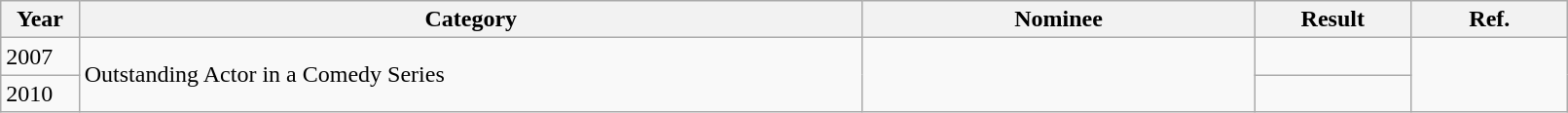<table class="wikitable" style="width:85%;">
<tr>
<th style="width:5%;">Year</th>
<th style="width:50%;">Category</th>
<th style="width:25%;">Nominee</th>
<th style="width:10%;">Result</th>
<th style="width:10%;">Ref.</th>
</tr>
<tr>
<td>2007</td>
<td rowspan="2">Outstanding Actor in a Comedy Series</td>
<td rowspan="2"></td>
<td></td>
<td rowspan="2"></td>
</tr>
<tr>
<td>2010</td>
<td></td>
</tr>
</table>
